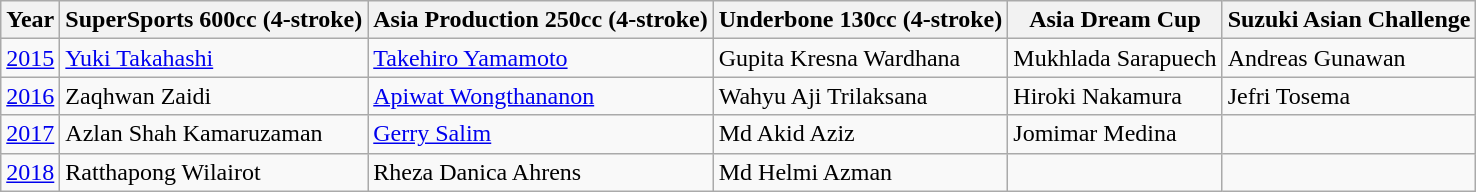<table class="wikitable">
<tr>
<th>Year</th>
<th>SuperSports 600cc (4-stroke)</th>
<th>Asia Production 250cc (4-stroke)</th>
<th>Underbone 130cc (4-stroke)</th>
<th>Asia Dream Cup</th>
<th>Suzuki Asian Challenge</th>
</tr>
<tr>
<td><a href='#'>2015</a></td>
<td> <a href='#'>Yuki Takahashi</a></td>
<td> <a href='#'>Takehiro Yamamoto</a></td>
<td> Gupita Kresna Wardhana</td>
<td> Mukhlada Sarapuech</td>
<td> Andreas Gunawan</td>
</tr>
<tr>
<td><a href='#'>2016</a></td>
<td> Zaqhwan Zaidi</td>
<td> <a href='#'>Apiwat Wongthananon</a></td>
<td> Wahyu Aji Trilaksana</td>
<td> Hiroki Nakamura</td>
<td> Jefri Tosema</td>
</tr>
<tr>
<td><a href='#'>2017</a></td>
<td> Azlan Shah Kamaruzaman</td>
<td> <a href='#'>Gerry Salim</a></td>
<td> Md Akid Aziz</td>
<td> Jomimar Medina</td>
<td></td>
</tr>
<tr>
<td><a href='#'>2018</a></td>
<td> Ratthapong Wilairot</td>
<td> Rheza Danica Ahrens</td>
<td> Md Helmi Azman</td>
<td></td>
<td></td>
</tr>
</table>
